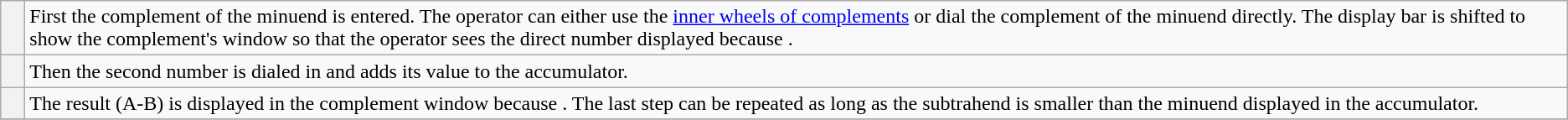<table class="wikitable">
<tr>
<th valign="top"></th>
<td>First the complement of the minuend is entered.  The operator can either use the <a href='#'>inner wheels of complements</a> or dial the complement of the minuend directly.  The display bar is shifted to show the complement's window so that the operator sees the direct number displayed because .</td>
</tr>
<tr>
<th valign="top">   </th>
<td>Then the second number is dialed in and adds its value to the accumulator.</td>
</tr>
<tr>
<th valign="top"></th>
<td>The result (A-B) is displayed in the complement window because .  The last step can be repeated as long as the subtrahend is smaller than the minuend displayed in the accumulator.</td>
</tr>
<tr>
</tr>
</table>
